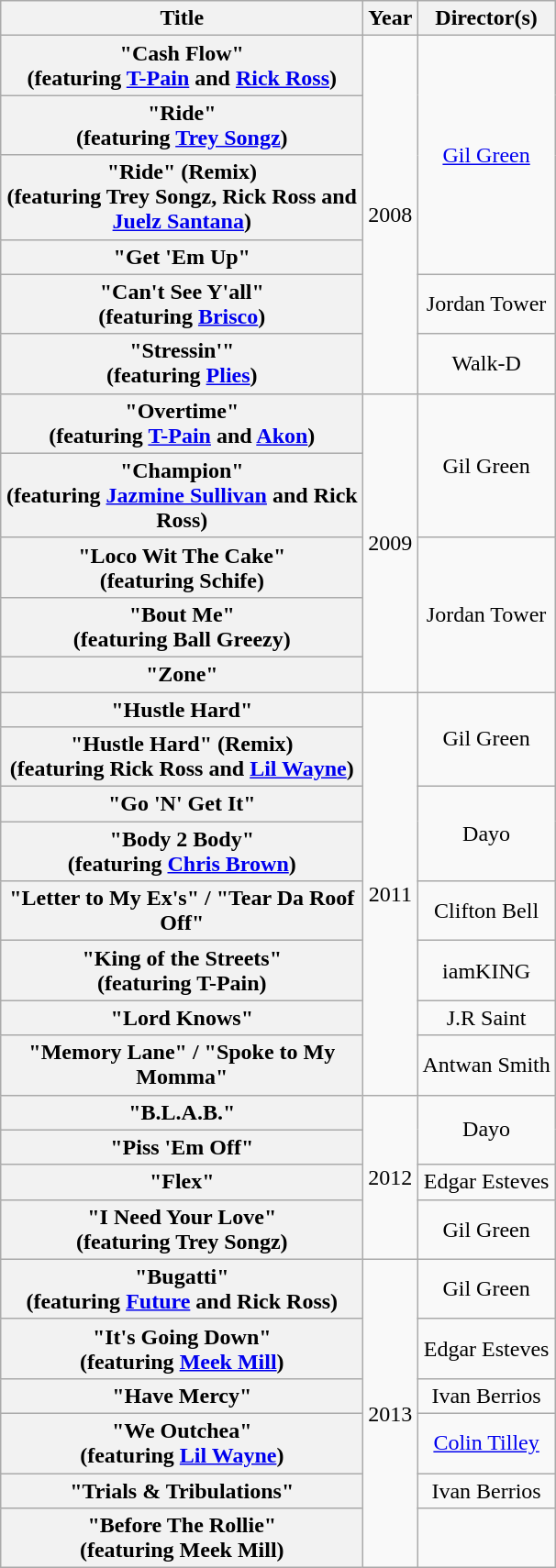<table class="wikitable plainrowheaders" style="text-align:center;">
<tr>
<th scope="col" style="width:16em;">Title</th>
<th scope="col">Year</th>
<th scope="col">Director(s)</th>
</tr>
<tr>
<th scope="row">"Cash Flow"<br><span>(featuring <a href='#'>T-Pain</a> and <a href='#'>Rick Ross</a>)</span></th>
<td rowspan="6">2008</td>
<td rowspan="4"><a href='#'>Gil Green</a></td>
</tr>
<tr>
<th scope="row">"Ride"<br><span>(featuring <a href='#'>Trey Songz</a>)</span></th>
</tr>
<tr>
<th scope="row">"Ride" (Remix)<br><span>(featuring Trey Songz, Rick Ross and <a href='#'>Juelz Santana</a>)</span></th>
</tr>
<tr>
<th scope="row">"Get 'Em Up"</th>
</tr>
<tr>
<th scope="row">"Can't See Y'all"<br><span>(featuring <a href='#'>Brisco</a>)</span></th>
<td>Jordan Tower</td>
</tr>
<tr>
<th scope="row">"Stressin'"<br><span>(featuring <a href='#'>Plies</a>)</span></th>
<td>Walk-D</td>
</tr>
<tr>
<th scope="row">"Overtime"<br><span>(featuring <a href='#'>T-Pain</a> and <a href='#'>Akon</a>)</span></th>
<td rowspan="5">2009</td>
<td rowspan="2">Gil Green</td>
</tr>
<tr>
<th scope="row">"Champion"<br><span>(featuring <a href='#'>Jazmine Sullivan</a> and Rick Ross)</span></th>
</tr>
<tr>
<th scope="row">"Loco Wit The Cake"<br><span>(featuring Schife)</span></th>
<td rowspan="3">Jordan Tower</td>
</tr>
<tr>
<th scope="row">"Bout Me"<br><span>(featuring Ball Greezy)</span></th>
</tr>
<tr>
<th scope="row">"Zone"</th>
</tr>
<tr>
<th scope="row">"Hustle Hard"</th>
<td rowspan="8">2011</td>
<td rowspan="2">Gil Green</td>
</tr>
<tr>
<th scope="row">"Hustle Hard" (Remix)<br><span>(featuring Rick Ross and <a href='#'>Lil Wayne</a>)</span></th>
</tr>
<tr>
<th scope="row">"Go 'N' Get It"</th>
<td rowspan="2">Dayo</td>
</tr>
<tr>
<th scope="row">"Body 2 Body"<br><span>(featuring <a href='#'>Chris Brown</a>)</span></th>
</tr>
<tr>
<th scope="row">"Letter to My Ex's" / "Tear Da Roof Off"</th>
<td>Clifton Bell</td>
</tr>
<tr>
<th scope="row">"King of the Streets"<br><span>(featuring T-Pain)</span></th>
<td>iamKING</td>
</tr>
<tr>
<th scope="row">"Lord Knows"</th>
<td>J.R Saint</td>
</tr>
<tr>
<th scope="row">"Memory Lane" / "Spoke to My Momma"</th>
<td>Antwan Smith</td>
</tr>
<tr>
<th scope="row">"B.L.A.B."</th>
<td rowspan="4">2012</td>
<td rowspan="2">Dayo</td>
</tr>
<tr>
<th scope="row">"Piss 'Em Off"</th>
</tr>
<tr>
<th scope="row">"Flex"</th>
<td>Edgar Esteves</td>
</tr>
<tr>
<th scope="row">"I Need Your Love"<br><span>(featuring Trey Songz)</span></th>
<td>Gil Green</td>
</tr>
<tr>
<th scope="row">"Bugatti"<br><span>(featuring <a href='#'>Future</a> and Rick Ross)</span></th>
<td rowspan="6">2013</td>
<td>Gil Green</td>
</tr>
<tr>
<th scope="row">"It's Going Down"<br><span>(featuring <a href='#'>Meek Mill</a>)</span></th>
<td>Edgar Esteves</td>
</tr>
<tr>
<th scope="row">"Have Mercy"</th>
<td>Ivan Berrios</td>
</tr>
<tr>
<th scope="row">"We Outchea"<br><span>(featuring <a href='#'>Lil Wayne</a>)</span></th>
<td><a href='#'>Colin Tilley</a></td>
</tr>
<tr>
<th scope="row">"Trials & Tribulations"</th>
<td>Ivan Berrios</td>
</tr>
<tr>
<th scope="row">"Before The Rollie"<br><span>(featuring Meek Mill)</span></th>
<td></td>
</tr>
</table>
